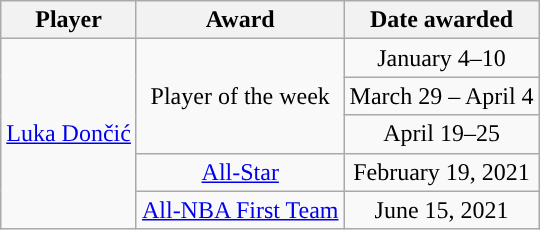<table class="wikitable sortable">
<tr>
<th>Player</th>
<th>Award</th>
<th>Date awarded</th>
</tr>
<tr style="text-align: center">
<td rowspan=5><a href='#'>Luka Dončić</a></td>
<td rowspan=3>Player of the week</td>
<td>January 4–10</td>
</tr>
<tr style="text-align: center">
<td>March 29 – April 4</td>
</tr>
<tr style="text-align: center">
<td>April 19–25</td>
</tr>
<tr style="text-align: center">
<td><a href='#'>All-Star</a></td>
<td>February 19, 2021</td>
</tr>
<tr style="text-align: center">
<td><a href='#'>All-NBA First Team</a></td>
<td>June 15, 2021</td>
</tr>
</table>
